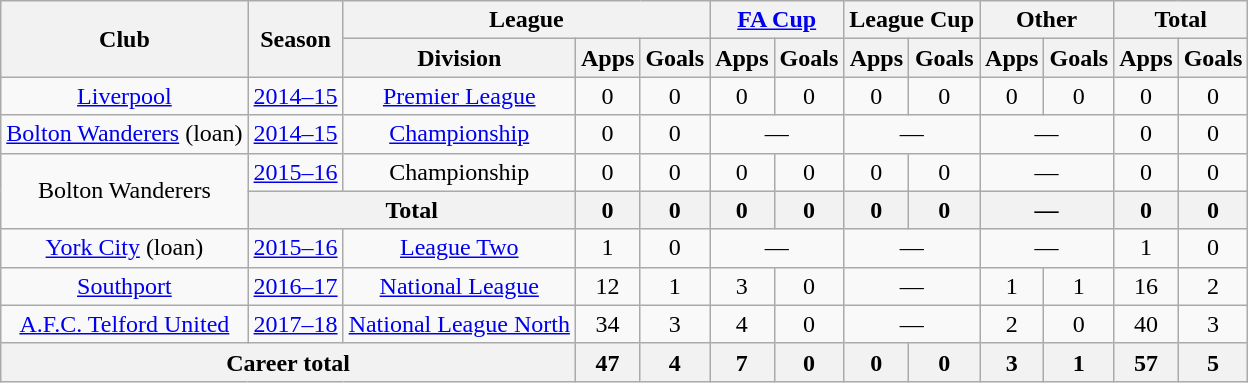<table class=wikitable style="text-align: center">
<tr>
<th rowspan=2>Club</th>
<th rowspan=2>Season</th>
<th colspan=3>League</th>
<th colspan=2><a href='#'>FA Cup</a></th>
<th colspan=2>League Cup</th>
<th colspan=2>Other</th>
<th colspan=2>Total</th>
</tr>
<tr>
<th>Division</th>
<th>Apps</th>
<th>Goals</th>
<th>Apps</th>
<th>Goals</th>
<th>Apps</th>
<th>Goals</th>
<th>Apps</th>
<th>Goals</th>
<th>Apps</th>
<th>Goals</th>
</tr>
<tr>
<td><a href='#'>Liverpool</a></td>
<td><a href='#'>2014–15</a></td>
<td><a href='#'>Premier League</a></td>
<td>0</td>
<td>0</td>
<td>0</td>
<td>0</td>
<td>0</td>
<td>0</td>
<td>0</td>
<td>0</td>
<td>0</td>
<td>0</td>
</tr>
<tr>
<td><a href='#'>Bolton Wanderers</a> (loan)</td>
<td><a href='#'>2014–15</a></td>
<td><a href='#'>Championship</a></td>
<td>0</td>
<td>0</td>
<td colspan=2>—</td>
<td colspan=2>—</td>
<td colspan=2>—</td>
<td>0</td>
<td>0</td>
</tr>
<tr>
<td rowspan=2>Bolton Wanderers</td>
<td><a href='#'>2015–16</a></td>
<td>Championship</td>
<td>0</td>
<td>0</td>
<td>0</td>
<td>0</td>
<td>0</td>
<td>0</td>
<td colspan=2>—</td>
<td>0</td>
<td>0</td>
</tr>
<tr>
<th colspan=2>Total</th>
<th>0</th>
<th>0</th>
<th>0</th>
<th>0</th>
<th>0</th>
<th>0</th>
<th colspan=2>—</th>
<th>0</th>
<th>0</th>
</tr>
<tr>
<td><a href='#'>York City</a> (loan)</td>
<td><a href='#'>2015–16</a></td>
<td><a href='#'>League Two</a></td>
<td>1</td>
<td>0</td>
<td colspan=2>—</td>
<td colspan=2>—</td>
<td colspan=2>—</td>
<td>1</td>
<td>0</td>
</tr>
<tr>
<td><a href='#'>Southport</a></td>
<td><a href='#'>2016–17</a></td>
<td><a href='#'>National League</a></td>
<td>12</td>
<td>1</td>
<td>3</td>
<td>0</td>
<td colspan=2>—</td>
<td>1</td>
<td>1</td>
<td>16</td>
<td>2</td>
</tr>
<tr>
<td><a href='#'>A.F.C. Telford United</a></td>
<td><a href='#'>2017–18</a></td>
<td><a href='#'>National League North</a></td>
<td>34</td>
<td>3</td>
<td>4</td>
<td>0</td>
<td colspan=2>—</td>
<td>2</td>
<td>0</td>
<td>40</td>
<td>3</td>
</tr>
<tr>
<th colspan=3>Career total</th>
<th>47</th>
<th>4</th>
<th>7</th>
<th>0</th>
<th>0</th>
<th>0</th>
<th>3</th>
<th>1</th>
<th>57</th>
<th>5</th>
</tr>
</table>
